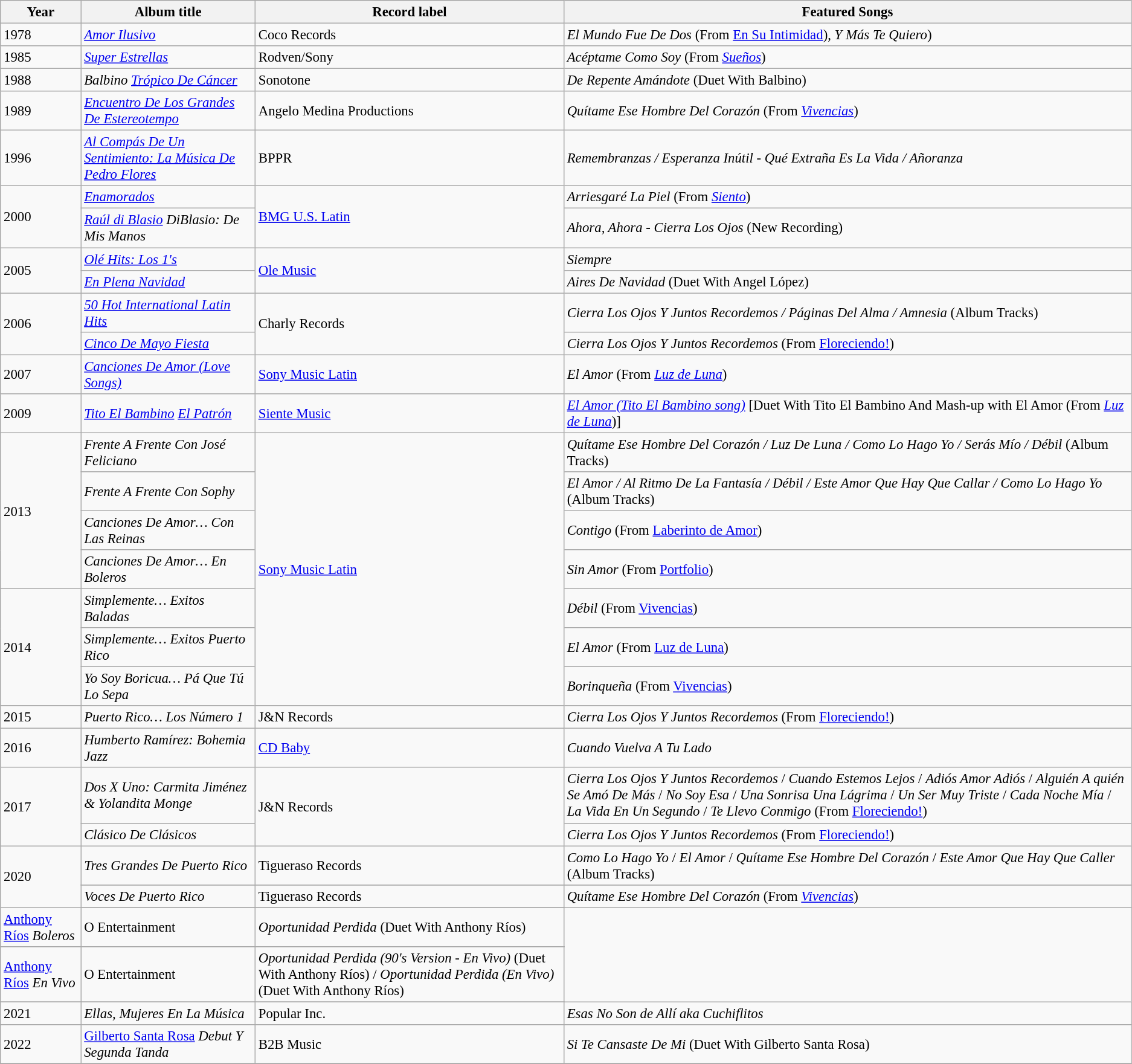<table class="wikitable" style="font-size:95%;">
<tr>
<th>Year</th>
<th>Album title</th>
<th>Record label</th>
<th>Featured Songs</th>
</tr>
<tr>
<td>1978</td>
<td><em><a href='#'>Amor Ilusivo</a></em></td>
<td>Coco Records</td>
<td><em>El Mundo Fue De Dos</em> (From <a href='#'>En Su Intimidad</a>), <em>Y Más Te Quiero</em>)</td>
</tr>
<tr>
<td>1985</td>
<td><em><a href='#'>Super Estrellas</a></em></td>
<td>Rodven/Sony</td>
<td><em>Acéptame Como Soy</em> (From <em><a href='#'>Sueños</a></em>)</td>
</tr>
<tr>
<td>1988</td>
<td><em>Balbino <a href='#'>Trópico De Cáncer</a></em></td>
<td>Sonotone</td>
<td><em>De Repente Amándote</em> (Duet With Balbino)</td>
</tr>
<tr>
<td>1989</td>
<td><em><a href='#'>Encuentro De Los Grandes De Estereotempo</a></em></td>
<td>Angelo Medina Productions</td>
<td><em>Quítame Ese Hombre Del Corazón</em> (From <em><a href='#'>Vivencias</a></em>)</td>
</tr>
<tr>
<td>1996</td>
<td><em><a href='#'>Al Compás De Un Sentimiento: La Música De Pedro Flores</a></em></td>
<td>BPPR</td>
<td><em>Remembranzas / Esperanza Inútil - Qué Extraña Es La Vida / Añoranza</em></td>
</tr>
<tr>
<td rowspan="2">2000</td>
<td><em><a href='#'>Enamorados</a></em></td>
<td rowspan="2"><a href='#'>BMG U.S. Latin</a></td>
<td><em>Arriesgaré La Piel</em> (From <em><a href='#'>Siento</a></em>)</td>
</tr>
<tr>
<td><em><a href='#'>Raúl di Blasio</a> DiBlasio: De Mis Manos</em></td>
<td><em>Ahora, Ahora - Cierra Los Ojos</em> (New Recording)</td>
</tr>
<tr>
<td rowspan="2">2005</td>
<td><em><a href='#'>Olé Hits: Los 1's</a></em></td>
<td rowspan="2"><a href='#'>Ole Music</a></td>
<td><em>Siempre</em></td>
</tr>
<tr>
<td><em><a href='#'>En Plena Navidad</a></em></td>
<td><em>Aires De Navidad</em> (Duet With Angel López)</td>
</tr>
<tr>
<td rowspan="2">2006</td>
<td><em><a href='#'>50 Hot International Latin Hits</a></em></td>
<td rowspan="2">Charly Records</td>
<td><em>Cierra Los Ojos Y Juntos Recordemos / Páginas Del Alma / Amnesia</em> (Album Tracks)</td>
</tr>
<tr>
<td><em><a href='#'>Cinco De Mayo Fiesta</a></em></td>
<td><em>Cierra Los Ojos Y Juntos Recordemos</em> (From <a href='#'>Floreciendo!</a>)</td>
</tr>
<tr>
<td>2007</td>
<td><em><a href='#'>Canciones De Amor (Love Songs)</a></em></td>
<td><a href='#'>Sony Music Latin</a></td>
<td><em>El Amor</em> (From <em><a href='#'>Luz de Luna</a></em>)</td>
</tr>
<tr>
<td>2009</td>
<td><em><a href='#'>Tito El Bambino</a> <a href='#'>El Patrón</a></em></td>
<td><a href='#'>Siente Music</a></td>
<td><em><a href='#'>El Amor (Tito El Bambino song)</a></em> [Duet With Tito El Bambino And Mash-up with El Amor (From <em><a href='#'>Luz de Luna</a></em>)]</td>
</tr>
<tr>
<td rowspan="4">2013</td>
<td><em>Frente A Frente Con José Feliciano</em></td>
<td rowspan="7"><a href='#'>Sony Music Latin</a></td>
<td><em>Quítame Ese Hombre Del Corazón / Luz De Luna / Como Lo Hago Yo / Serás Mío / Débil</em> (Album Tracks)</td>
</tr>
<tr>
<td><em>Frente A Frente Con Sophy</em></td>
<td><em>El Amor / Al Ritmo De La Fantasía / Débil / Este Amor Que Hay Que Callar / Como Lo Hago Yo</em> (Album Tracks)</td>
</tr>
<tr>
<td><em>Canciones De Amor… Con Las Reinas</em></td>
<td><em>Contigo</em> (From <a href='#'>Laberinto de Amor</a>)</td>
</tr>
<tr>
<td><em>Canciones De Amor… En Boleros</em></td>
<td><em>Sin Amor</em> (From <a href='#'>Portfolio</a>)</td>
</tr>
<tr>
<td rowspan="3">2014</td>
<td><em>Simplemente… Exitos Baladas</em></td>
<td><em>Débil</em> (From <a href='#'>Vivencias</a>)</td>
</tr>
<tr>
<td><em>Simplemente… Exitos Puerto Rico</em></td>
<td><em>El Amor</em> (From <a href='#'>Luz de Luna</a>)</td>
</tr>
<tr>
<td><em>Yo Soy Boricua… Pá Que Tú Lo Sepa</em></td>
<td><em>Borinqueña</em> (From <a href='#'>Vivencias</a>)</td>
</tr>
<tr>
<td>2015</td>
<td><em>Puerto Rico… Los Número 1</em></td>
<td>J&N Records</td>
<td><em>Cierra Los Ojos Y Juntos Recordemos</em> (From <a href='#'>Floreciendo!</a>)</td>
</tr>
<tr>
<td>2016</td>
<td><em>Humberto Ramírez: Bohemia Jazz</em></td>
<td><a href='#'>CD Baby</a></td>
<td><em>Cuando Vuelva A Tu Lado</em></td>
</tr>
<tr>
<td rowspan="2">2017</td>
<td><em>Dos X Uno: Carmita Jiménez & Yolandita Monge</em></td>
<td rowspan="2">J&N Records</td>
<td><em>Cierra Los Ojos Y Juntos Recordemos</em> / <em>Cuando Estemos Lejos</em> / <em>Adiós Amor Adiós</em> / <em>Alguién A quién Se Amó De Más</em> / <em>No Soy Esa</em> / <em>Una Sonrisa Una Lágrima</em> / <em>Un Ser Muy Triste</em> / <em>Cada Noche Mía</em> / <em>La Vida En Un Segundo</em> / <em>Te Llevo Conmigo</em> (From <a href='#'>Floreciendo!</a>)</td>
</tr>
<tr>
<td><em>Clásico De Clásicos</em></td>
<td><em>Cierra Los Ojos Y Juntos Recordemos</em> (From <a href='#'>Floreciendo!</a>)</td>
</tr>
<tr>
<td rowspan="4">2020</td>
<td><em>Tres Grandes De Puerto Rico</em></td>
<td>Tigueraso Records</td>
<td><em>Como Lo Hago Yo</em> / <em>El Amor</em> / <em>Quítame Ese Hombre Del Corazón</em> / <em>Este Amor Que Hay Que Caller</em> (Album Tracks)</td>
</tr>
<tr>
</tr>
<tr>
<td><em>Voces De Puerto Rico</em></td>
<td>Tigueraso Records</td>
<td><em>Quítame Ese Hombre Del Corazón</em> (From <em><a href='#'>Vivencias</a></em>)</td>
</tr>
<tr>
</tr>
<tr>
<td><a href='#'>Anthony Ríos</a> <em>Boleros</em></td>
<td>O Entertainment</td>
<td><em>Oportunidad Perdida</em> (Duet With Anthony Ríos)</td>
</tr>
<tr>
</tr>
<tr>
<td><a href='#'>Anthony Ríos</a> <em>En Vivo</em></td>
<td>O Entertainment</td>
<td><em>Oportunidad Perdida (90's Version - En Vivo)</em> (Duet With Anthony Ríos) / <em>Oportunidad Perdida (En Vivo)</em> (Duet With Anthony Ríos)</td>
</tr>
<tr>
</tr>
<tr>
<td>2021</td>
<td><em>Ellas, Mujeres En La Música</em></td>
<td>Popular Inc.</td>
<td><em>Esas No Son de Allí aka Cuchiflitos</em></td>
</tr>
<tr>
</tr>
<tr>
<td>2022</td>
<td><a href='#'>Gilberto Santa Rosa</a> <em>Debut Y Segunda Tanda</em></td>
<td>B2B Music</td>
<td><em>Si Te Cansaste De Mi</em> (Duet With Gilberto Santa Rosa)</td>
</tr>
<tr>
</tr>
</table>
